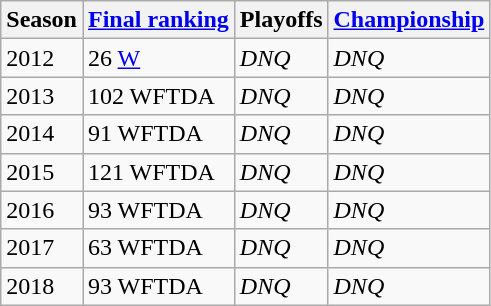<table class="wikitable sortable">
<tr>
<th>Season</th>
<th><a href='#'>Final ranking</a></th>
<th>Playoffs</th>
<th><a href='#'>Championship</a></th>
</tr>
<tr>
<td>2012</td>
<td>26 <a href='#'>W</a></td>
<td><em>DNQ</em></td>
<td><em>DNQ</em></td>
</tr>
<tr>
<td>2013</td>
<td>102 WFTDA</td>
<td><em>DNQ</em></td>
<td><em>DNQ</em></td>
</tr>
<tr>
<td>2014</td>
<td>91 WFTDA</td>
<td><em>DNQ</em></td>
<td><em>DNQ</em></td>
</tr>
<tr>
<td>2015</td>
<td>121 WFTDA</td>
<td><em>DNQ</em></td>
<td><em>DNQ</em></td>
</tr>
<tr>
<td>2016</td>
<td>93 WFTDA</td>
<td><em>DNQ</em></td>
<td><em>DNQ</em></td>
</tr>
<tr>
<td>2017</td>
<td>63 WFTDA</td>
<td><em>DNQ</em></td>
<td><em>DNQ</em></td>
</tr>
<tr>
<td>2018</td>
<td>93 WFTDA</td>
<td><em>DNQ</em></td>
<td><em>DNQ</em></td>
</tr>
</table>
